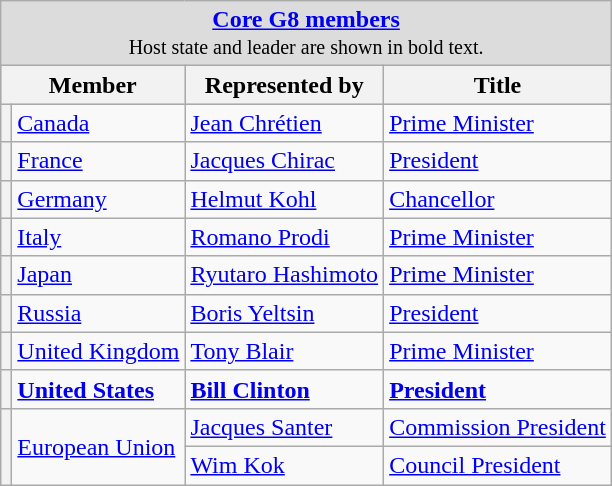<table class="wikitable">
<tr>
<td colspan="4" style="text-align: center; background:Gainsboro"><strong><a href='#'>Core G8 members</a></strong><br><small>Host state and leader are shown in bold text.</small></td>
</tr>
<tr style="background:LightSteelBlue; text-align:center;">
<th colspan=2>Member</th>
<th>Represented by</th>
<th>Title</th>
</tr>
<tr>
<th></th>
<td><a href='#'>Canada</a></td>
<td><a href='#'>Jean Chrétien</a></td>
<td><a href='#'>Prime Minister</a></td>
</tr>
<tr>
<th></th>
<td><a href='#'>France</a></td>
<td><a href='#'>Jacques Chirac</a></td>
<td><a href='#'>President</a></td>
</tr>
<tr>
<th></th>
<td><a href='#'>Germany</a></td>
<td><a href='#'>Helmut Kohl</a></td>
<td><a href='#'>Chancellor</a></td>
</tr>
<tr>
<th></th>
<td><a href='#'>Italy</a></td>
<td><a href='#'>Romano Prodi</a></td>
<td><a href='#'>Prime Minister</a></td>
</tr>
<tr>
<th></th>
<td><a href='#'>Japan</a></td>
<td><a href='#'>Ryutaro Hashimoto</a></td>
<td><a href='#'>Prime Minister</a></td>
</tr>
<tr>
<th></th>
<td><a href='#'>Russia</a></td>
<td><a href='#'>Boris Yeltsin</a></td>
<td><a href='#'>President</a></td>
</tr>
<tr>
<th></th>
<td><a href='#'>United Kingdom</a></td>
<td><a href='#'>Tony Blair</a></td>
<td><a href='#'>Prime Minister</a></td>
</tr>
<tr>
<th></th>
<td><strong><a href='#'>United States</a></strong></td>
<td><strong><a href='#'>Bill Clinton</a></strong></td>
<td><strong><a href='#'>President</a></strong></td>
</tr>
<tr>
<th rowspan="2"></th>
<td rowspan="2"><a href='#'>European Union</a></td>
<td><a href='#'>Jacques Santer</a></td>
<td><a href='#'>Commission President</a></td>
</tr>
<tr>
<td><a href='#'>Wim Kok</a></td>
<td><a href='#'>Council President</a></td>
</tr>
</table>
